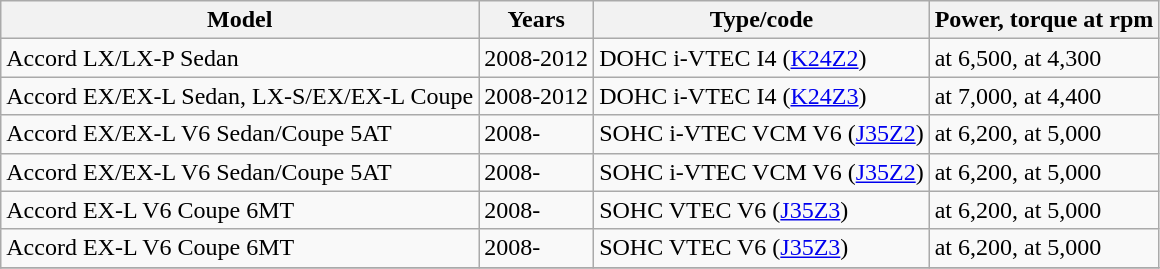<table class="wikitable">
<tr>
<th>Model</th>
<th>Years</th>
<th>Type/code</th>
<th>Power, torque at rpm</th>
</tr>
<tr>
<td>Accord LX/LX-P Sedan</td>
<td>2008-2012</td>
<td> DOHC i-VTEC I4 (<a href='#'>K24Z2</a>)</td>
<td> at 6,500,  at 4,300</td>
</tr>
<tr>
<td>Accord EX/EX-L Sedan, LX-S/EX/EX-L Coupe</td>
<td>2008-2012</td>
<td> DOHC i-VTEC I4 (<a href='#'>K24Z3</a>)</td>
<td> at 7,000,  at 4,400</td>
</tr>
<tr>
<td>Accord EX/EX-L V6 Sedan/Coupe 5AT</td>
<td>2008-</td>
<td> SOHC i-VTEC VCM V6 (<a href='#'>J35Z2</a>)</td>
<td> at 6,200,  at 5,000</td>
</tr>
<tr>
<td>Accord EX/EX-L V6 Sedan/Coupe 5AT</td>
<td>2008-</td>
<td> SOHC i-VTEC VCM V6 (<a href='#'>J35Z2</a>)</td>
<td> at 6,200,  at 5,000</td>
</tr>
<tr>
<td>Accord EX-L V6 Coupe 6MT</td>
<td>2008-</td>
<td> SOHC VTEC V6 (<a href='#'>J35Z3</a>)</td>
<td> at 6,200,  at 5,000</td>
</tr>
<tr>
<td>Accord EX-L V6 Coupe 6MT</td>
<td>2008-</td>
<td> SOHC VTEC V6 (<a href='#'>J35Z3</a>)</td>
<td> at 6,200,  at 5,000</td>
</tr>
<tr>
</tr>
</table>
